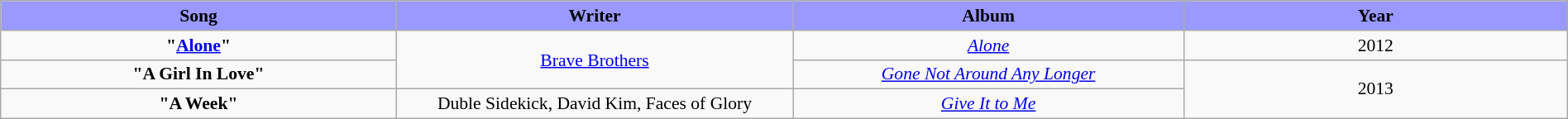<table class="wikitable" style="margin:0.5em auto; clear:both; font-size:.9em; text-align:center; width:100%">
<tr>
<th style="width:500px; background:#99f;">Song</th>
<th style="width:500px; background:#99f;">Writer</th>
<th style="width:500px; background:#99f;">Album</th>
<th style="width:500px; background:#99f;">Year</th>
</tr>
<tr>
<td><strong>"<a href='#'>Alone</a>"</strong></td>
<td rowspan=2><a href='#'>Brave Brothers</a></td>
<td><em><a href='#'>Alone</a></em></td>
<td>2012</td>
</tr>
<tr>
<td><strong>"A Girl In Love"</strong></td>
<td><em><a href='#'>Gone Not Around Any Longer</a></em></td>
<td rowspan=2>2013</td>
</tr>
<tr>
<td><strong>"A Week"</strong></td>
<td>Duble Sidekick, David Kim, Faces of Glory</td>
<td><em><a href='#'>Give It to Me</a></em></td>
</tr>
</table>
